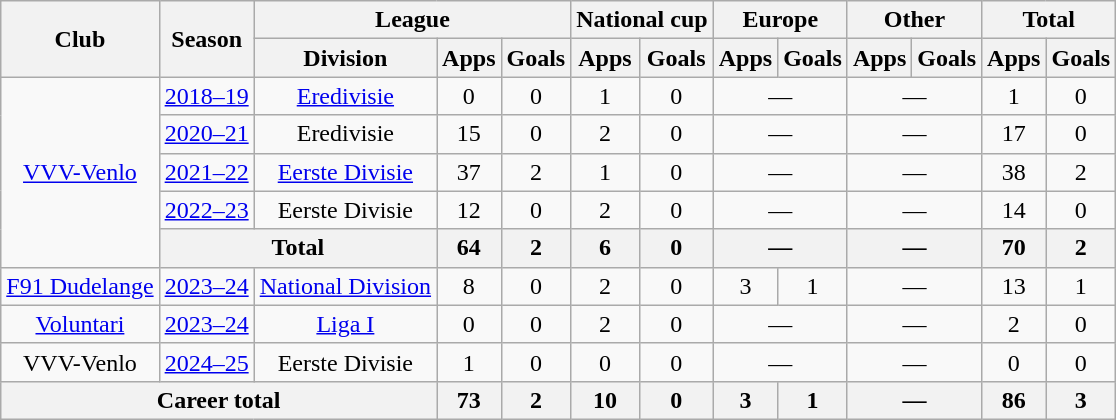<table class="wikitable" style="text-align:center">
<tr>
<th rowspan="2">Club</th>
<th rowspan="2">Season</th>
<th colspan="3">League</th>
<th colspan="2">National cup</th>
<th colspan="2">Europe</th>
<th colspan="2">Other</th>
<th colspan="2">Total</th>
</tr>
<tr>
<th>Division</th>
<th>Apps</th>
<th>Goals</th>
<th>Apps</th>
<th>Goals</th>
<th>Apps</th>
<th>Goals</th>
<th>Apps</th>
<th>Goals</th>
<th>Apps</th>
<th>Goals</th>
</tr>
<tr>
<td rowspan="5"><a href='#'>VVV-Venlo</a></td>
<td><a href='#'>2018–19</a></td>
<td><a href='#'>Eredivisie</a></td>
<td>0</td>
<td>0</td>
<td>1</td>
<td>0</td>
<td colspan="2">—</td>
<td colspan="2">—</td>
<td>1</td>
<td>0</td>
</tr>
<tr>
<td><a href='#'>2020–21</a></td>
<td>Eredivisie</td>
<td>15</td>
<td>0</td>
<td>2</td>
<td>0</td>
<td colspan="2">—</td>
<td colspan="2">—</td>
<td>17</td>
<td>0</td>
</tr>
<tr>
<td><a href='#'>2021–22</a></td>
<td><a href='#'>Eerste Divisie</a></td>
<td>37</td>
<td>2</td>
<td>1</td>
<td>0</td>
<td colspan="2">—</td>
<td colspan="2">—</td>
<td>38</td>
<td>2</td>
</tr>
<tr>
<td><a href='#'>2022–23</a></td>
<td>Eerste Divisie</td>
<td>12</td>
<td>0</td>
<td>2</td>
<td>0</td>
<td colspan="2">—</td>
<td colspan="2">—</td>
<td>14</td>
<td>0</td>
</tr>
<tr>
<th colspan="2">Total</th>
<th>64</th>
<th>2</th>
<th>6</th>
<th>0</th>
<th colspan="2">—</th>
<th colspan="2">—</th>
<th>70</th>
<th>2</th>
</tr>
<tr>
<td><a href='#'>F91 Dudelange</a></td>
<td><a href='#'>2023–24</a></td>
<td><a href='#'>National Division</a></td>
<td>8</td>
<td>0</td>
<td>2</td>
<td>0</td>
<td>3</td>
<td>1</td>
<td colspan="2">—</td>
<td>13</td>
<td>1</td>
</tr>
<tr>
<td><a href='#'>Voluntari</a></td>
<td><a href='#'>2023–24</a></td>
<td><a href='#'>Liga I</a></td>
<td>0</td>
<td>0</td>
<td>2</td>
<td>0</td>
<td colspan="2">—</td>
<td colspan="2">—</td>
<td>2</td>
<td>0</td>
</tr>
<tr>
<td>VVV-Venlo</td>
<td><a href='#'>2024–25</a></td>
<td>Eerste Divisie</td>
<td>1</td>
<td>0</td>
<td>0</td>
<td>0</td>
<td colspan="2">—</td>
<td colspan="2">—</td>
<td>0</td>
<td>0</td>
</tr>
<tr>
<th colspan="3">Career total</th>
<th>73</th>
<th>2</th>
<th>10</th>
<th>0</th>
<th>3</th>
<th>1</th>
<th colspan="2">—</th>
<th>86</th>
<th>3</th>
</tr>
</table>
